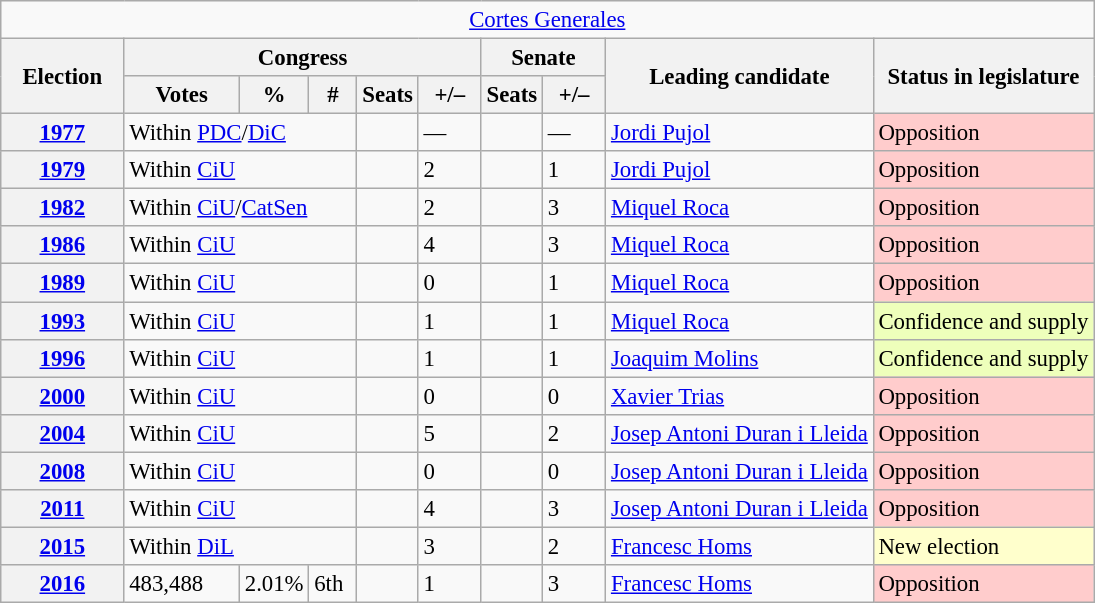<table class="wikitable" style="font-size:95%; text-align:left;">
<tr>
<td colspan="10" align="center"><a href='#'>Cortes Generales</a></td>
</tr>
<tr>
<th rowspan="2" width="75">Election</th>
<th colspan="5">Congress</th>
<th colspan="2">Senate</th>
<th rowspan="2">Leading candidate</th>
<th rowspan="2">Status in legislature</th>
</tr>
<tr>
<th width="70">Votes</th>
<th width="35">%</th>
<th width="25">#</th>
<th>Seats</th>
<th width="35">+/–</th>
<th>Seats</th>
<th width="35">+/–</th>
</tr>
<tr>
<th><a href='#'>1977</a></th>
<td colspan="3">Within <a href='#'>PDC</a>/<a href='#'>DiC</a></td>
<td></td>
<td>—</td>
<td></td>
<td>—</td>
<td><a href='#'>Jordi Pujol</a></td>
<td style="background:#fcc;">Opposition</td>
</tr>
<tr>
<th><a href='#'>1979</a></th>
<td colspan="3">Within <a href='#'>CiU</a></td>
<td></td>
<td>2</td>
<td></td>
<td>1</td>
<td><a href='#'>Jordi Pujol</a></td>
<td style="background:#fcc;">Opposition</td>
</tr>
<tr>
<th><a href='#'>1982</a></th>
<td colspan="3">Within <a href='#'>CiU</a>/<a href='#'>CatSen</a></td>
<td></td>
<td>2</td>
<td></td>
<td>3</td>
<td><a href='#'>Miquel Roca</a></td>
<td style="background:#fcc;">Opposition</td>
</tr>
<tr>
<th><a href='#'>1986</a></th>
<td colspan="3">Within <a href='#'>CiU</a></td>
<td></td>
<td>4</td>
<td></td>
<td>3</td>
<td><a href='#'>Miquel Roca</a></td>
<td style="background:#fcc;">Opposition</td>
</tr>
<tr>
<th><a href='#'>1989</a></th>
<td colspan="3">Within <a href='#'>CiU</a></td>
<td></td>
<td>0</td>
<td></td>
<td>1</td>
<td><a href='#'>Miquel Roca</a></td>
<td style="background:#fcc;">Opposition</td>
</tr>
<tr>
<th><a href='#'>1993</a></th>
<td colspan="3">Within <a href='#'>CiU</a></td>
<td></td>
<td>1</td>
<td></td>
<td>1</td>
<td><a href='#'>Miquel Roca</a></td>
<td style="background:#efb;">Confidence and supply</td>
</tr>
<tr>
<th><a href='#'>1996</a></th>
<td colspan="3">Within <a href='#'>CiU</a></td>
<td></td>
<td>1</td>
<td></td>
<td>1</td>
<td><a href='#'>Joaquim Molins</a></td>
<td style="background:#efb;">Confidence and supply</td>
</tr>
<tr>
<th><a href='#'>2000</a></th>
<td colspan="3">Within <a href='#'>CiU</a></td>
<td></td>
<td>0</td>
<td></td>
<td>0</td>
<td><a href='#'>Xavier Trias</a></td>
<td style="background:#fcc;">Opposition</td>
</tr>
<tr>
<th><a href='#'>2004</a></th>
<td colspan="3">Within <a href='#'>CiU</a></td>
<td></td>
<td>5</td>
<td></td>
<td>2</td>
<td><a href='#'>Josep Antoni Duran i Lleida</a></td>
<td style="background:#fcc;">Opposition</td>
</tr>
<tr>
<th><a href='#'>2008</a></th>
<td colspan="3">Within <a href='#'>CiU</a></td>
<td></td>
<td>0</td>
<td></td>
<td>0</td>
<td><a href='#'>Josep Antoni Duran i Lleida</a></td>
<td style="background:#fcc;">Opposition</td>
</tr>
<tr>
<th><a href='#'>2011</a></th>
<td colspan="3">Within <a href='#'>CiU</a></td>
<td></td>
<td>4</td>
<td></td>
<td>3</td>
<td><a href='#'>Josep Antoni Duran i Lleida</a></td>
<td style="background:#fcc;">Opposition</td>
</tr>
<tr>
<th><a href='#'>2015</a></th>
<td colspan="3">Within <a href='#'>DiL</a></td>
<td></td>
<td>3</td>
<td></td>
<td>2</td>
<td><a href='#'>Francesc Homs</a></td>
<td style="background:#ffc;">New election</td>
</tr>
<tr>
<th><a href='#'>2016</a></th>
<td>483,488</td>
<td>2.01%</td>
<td>6th</td>
<td></td>
<td>1</td>
<td></td>
<td>3</td>
<td><a href='#'>Francesc Homs</a></td>
<td style="background:#fcc;">Opposition</td>
</tr>
</table>
